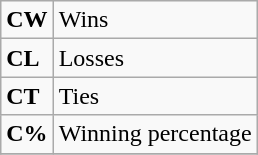<table class="wikitable">
<tr>
<td><strong>CW</strong></td>
<td>Wins</td>
</tr>
<tr>
<td><strong>CL</strong></td>
<td>Losses</td>
</tr>
<tr>
<td><strong>CT</strong></td>
<td>Ties</td>
</tr>
<tr>
<td><strong>C%</strong></td>
<td>Winning percentage</td>
</tr>
<tr>
</tr>
</table>
